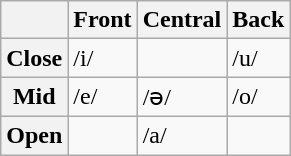<table class="wikitable">
<tr>
<th></th>
<th>Front</th>
<th>Central</th>
<th>Back</th>
</tr>
<tr>
<th>Close</th>
<td>/i/</td>
<td></td>
<td>/u/</td>
</tr>
<tr>
<th>Mid</th>
<td>/e/</td>
<td>/ə/</td>
<td>/o/</td>
</tr>
<tr>
<th>Open</th>
<td></td>
<td>/a/</td>
<td></td>
</tr>
</table>
